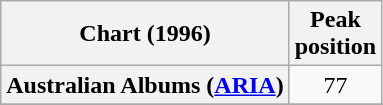<table class="wikitable sortable plainrowheaders" style="text-align:center">
<tr>
<th scope="col">Chart (1996)</th>
<th scope="col">Peak<br>position</th>
</tr>
<tr>
<th scope="row">Australian Albums (<a href='#'>ARIA</a>)</th>
<td>77</td>
</tr>
<tr>
</tr>
<tr>
</tr>
<tr>
</tr>
<tr>
</tr>
<tr>
</tr>
<tr>
</tr>
</table>
